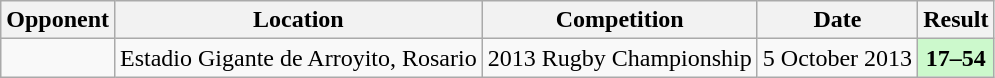<table class="wikitable">
<tr>
<th>Opponent</th>
<th>Location</th>
<th>Competition</th>
<th>Date</th>
<th>Result</th>
</tr>
<tr>
<td></td>
<td>Estadio Gigante de Arroyito, Rosario</td>
<td>2013 Rugby Championship</td>
<td>5 October 2013</td>
<td bgcolor=#CCF9CC align=center><strong>17–54</strong></td>
</tr>
</table>
